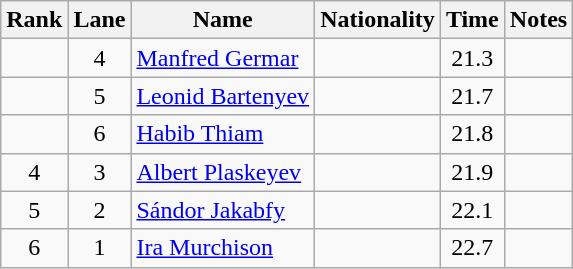<table class="wikitable sortable" style="text-align:center">
<tr>
<th>Rank</th>
<th>Lane</th>
<th>Name</th>
<th>Nationality</th>
<th>Time</th>
<th>Notes</th>
</tr>
<tr>
<td></td>
<td>4</td>
<td align=left><a href='#'>Manfred Germar</a></td>
<td align=left></td>
<td>21.3</td>
<td></td>
</tr>
<tr>
<td></td>
<td>5</td>
<td align=left><a href='#'>Leonid Bartenyev</a></td>
<td align=left></td>
<td>21.7</td>
<td></td>
</tr>
<tr>
<td></td>
<td>6</td>
<td align=left><a href='#'>Habib Thiam</a></td>
<td align=left></td>
<td>21.8</td>
<td></td>
</tr>
<tr>
<td>4</td>
<td>3</td>
<td align=left><a href='#'>Albert Plaskeyev</a></td>
<td align=left></td>
<td>21.9</td>
<td></td>
</tr>
<tr>
<td>5</td>
<td>2</td>
<td align=left><a href='#'>Sándor Jakabfy</a></td>
<td align=left></td>
<td>22.1</td>
<td></td>
</tr>
<tr>
<td>6</td>
<td>1</td>
<td align=left><a href='#'>Ira Murchison</a></td>
<td align=left></td>
<td>22.7</td>
<td></td>
</tr>
</table>
